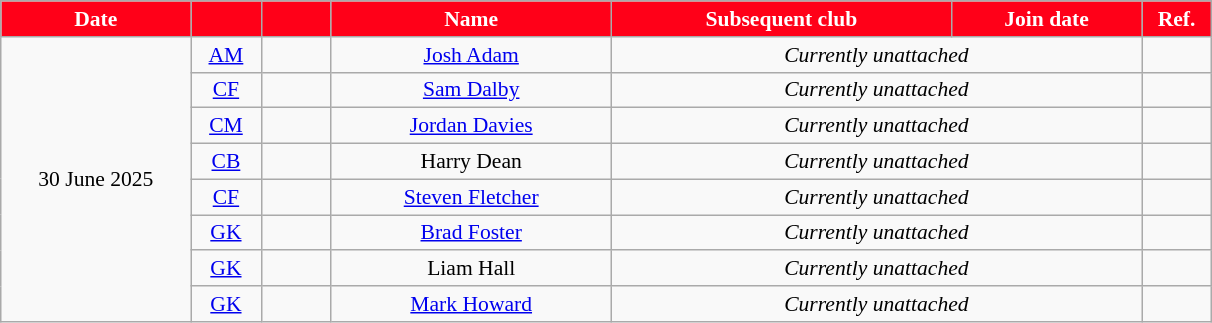<table class="wikitable" style="text-align:center; font-size:90%">
<tr>
<th style="background:#ff0018; color:#fff; width:120px;">Date</th>
<th style="background:#ff0018; color:#fff; width:40px;"></th>
<th style="background:#ff0018; color:#fff; width:40px;"></th>
<th style="background:#ff0018; color:#fff; width:180px;">Name</th>
<th style="background:#ff0018; color:#fff; width:220px;">Subsequent club</th>
<th style="background:#ff0018; color:#fff; width:120px;">Join date</th>
<th style="background:#ff0018; color:#fff; width:40px;">Ref.</th>
</tr>
<tr>
<td rowspan="8">30 June 2025</td>
<td><a href='#'>AM</a></td>
<td></td>
<td><a href='#'>Josh Adam</a></td>
<td colspan="2"><em>Currently unattached</em></td>
<td></td>
</tr>
<tr>
<td><a href='#'>CF</a></td>
<td></td>
<td><a href='#'>Sam Dalby</a></td>
<td colspan="2"><em>Currently unattached</em></td>
<td></td>
</tr>
<tr>
<td><a href='#'>CM</a></td>
<td></td>
<td><a href='#'>Jordan Davies</a></td>
<td colspan="2"><em>Currently unattached</em></td>
<td></td>
</tr>
<tr>
<td><a href='#'>CB</a></td>
<td></td>
<td>Harry Dean</td>
<td colspan="2"><em>Currently unattached</em></td>
<td></td>
</tr>
<tr>
<td><a href='#'>CF</a></td>
<td></td>
<td><a href='#'>Steven Fletcher</a></td>
<td colspan="2"><em>Currently unattached</em></td>
<td></td>
</tr>
<tr>
<td><a href='#'>GK</a></td>
<td></td>
<td><a href='#'>Brad Foster</a></td>
<td colspan="2"><em>Currently unattached</em></td>
<td></td>
</tr>
<tr>
<td><a href='#'>GK</a></td>
<td></td>
<td>Liam Hall</td>
<td colspan="2"><em>Currently unattached</em></td>
<td></td>
</tr>
<tr>
<td><a href='#'>GK</a></td>
<td></td>
<td><a href='#'>Mark Howard</a></td>
<td colspan="2"><em>Currently unattached</em></td>
<td></td>
</tr>
</table>
